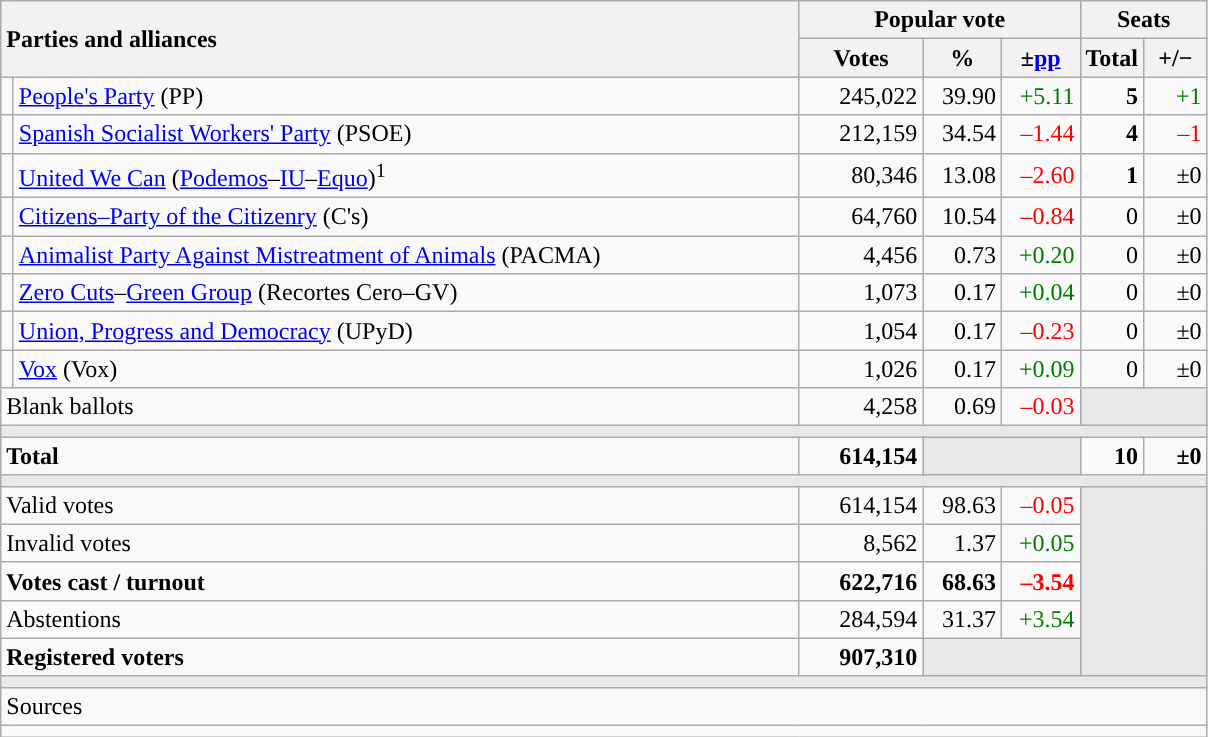<table class="wikitable" style="text-align:right;">
<tr>
<th style="text-align:left;" rowspan="2" colspan="2" width="525">Parties and alliances</th>
<th colspan="3">Popular vote</th>
<th colspan="2">Seats</th>
</tr>
<tr>
<th width="75">Votes</th>
<th width="45">%</th>
<th width="45">±<a href='#'>pp</a></th>
<th width="35">Total</th>
<th width="35">+/−</th>
</tr>
<tr>
<td width="1" style="color:inherit;background:"></td>
<td align="left"><a href='#'>People's Party</a> (PP)</td>
<td>245,022</td>
<td>39.90</td>
<td style="color:green;">+5.11</td>
<td><strong>5</strong></td>
<td style="color:green;">+1</td>
</tr>
<tr>
<td style="color:inherit;background:"></td>
<td align="left"><a href='#'>Spanish Socialist Workers' Party</a> (PSOE)</td>
<td>212,159</td>
<td>34.54</td>
<td style="color:red;">–1.44</td>
<td><strong>4</strong></td>
<td style="color:red;">–1</td>
</tr>
<tr>
<td style="color:inherit;background:"></td>
<td align="left"><a href='#'>United We Can</a> (<a href='#'>Podemos</a>–<a href='#'>IU</a>–<a href='#'>Equo</a>)<sup>1</sup></td>
<td>80,346</td>
<td>13.08</td>
<td style="color:red;">–2.60</td>
<td><strong>1</strong></td>
<td>±0</td>
</tr>
<tr>
<td style="color:inherit;background:"></td>
<td align="left"><a href='#'>Citizens–Party of the Citizenry</a> (C's)</td>
<td>64,760</td>
<td>10.54</td>
<td style="color:red;">–0.84</td>
<td>0</td>
<td>±0</td>
</tr>
<tr>
<td style="color:inherit;background:"></td>
<td align="left"><a href='#'>Animalist Party Against Mistreatment of Animals</a> (PACMA)</td>
<td>4,456</td>
<td>0.73</td>
<td style="color:green;">+0.20</td>
<td>0</td>
<td>±0</td>
</tr>
<tr>
<td style="color:inherit;background:"></td>
<td align="left"><a href='#'>Zero Cuts</a>–<a href='#'>Green Group</a> (Recortes Cero–GV)</td>
<td>1,073</td>
<td>0.17</td>
<td style="color:green;">+0.04</td>
<td>0</td>
<td>±0</td>
</tr>
<tr>
<td style="color:inherit;background:"></td>
<td align="left"><a href='#'>Union, Progress and Democracy</a> (UPyD)</td>
<td>1,054</td>
<td>0.17</td>
<td style="color:red;">–0.23</td>
<td>0</td>
<td>±0</td>
</tr>
<tr>
<td style="color:inherit;background:"></td>
<td align="left"><a href='#'>Vox</a> (Vox)</td>
<td>1,026</td>
<td>0.17</td>
<td style="color:green;">+0.09</td>
<td>0</td>
<td>±0</td>
</tr>
<tr>
<td align="left" colspan="2">Blank ballots</td>
<td>4,258</td>
<td>0.69</td>
<td style="color:red;">–0.03</td>
<td bgcolor="#E9E9E9" colspan="2"></td>
</tr>
<tr>
<td colspan="7" bgcolor="#E9E9E9"></td>
</tr>
<tr style="font-weight:bold;">
<td align="left" colspan="2">Total</td>
<td>614,154</td>
<td bgcolor="#E9E9E9" colspan="2"></td>
<td>10</td>
<td>±0</td>
</tr>
<tr>
<td colspan="7" bgcolor="#E9E9E9"></td>
</tr>
<tr>
<td align="left" colspan="2">Valid votes</td>
<td>614,154</td>
<td>98.63</td>
<td style="color:red;">–0.05</td>
<td bgcolor="#E9E9E9" colspan="2" rowspan="5"></td>
</tr>
<tr>
<td align="left" colspan="2">Invalid votes</td>
<td>8,562</td>
<td>1.37</td>
<td style="color:green;">+0.05</td>
</tr>
<tr style="font-weight:bold;">
<td align="left" colspan="2">Votes cast / turnout</td>
<td>622,716</td>
<td>68.63</td>
<td style="color:red;">–3.54</td>
</tr>
<tr>
<td align="left" colspan="2">Abstentions</td>
<td>284,594</td>
<td>31.37</td>
<td style="color:green;">+3.54</td>
</tr>
<tr style="font-weight:bold;">
<td align="left" colspan="2">Registered voters</td>
<td>907,310</td>
<td bgcolor="#E9E9E9" colspan="2"></td>
</tr>
<tr>
<td colspan="7" bgcolor="#E9E9E9"></td>
</tr>
<tr>
<td align="left" colspan="7">Sources</td>
</tr>
<tr>
<td colspan="7" style="text-align:left; max-width:790px;"></td>
</tr>
</table>
